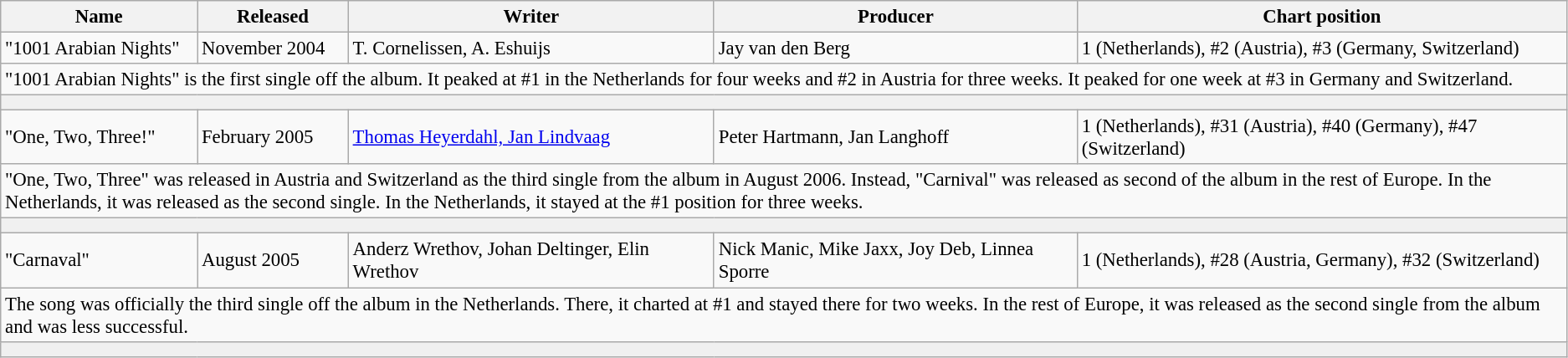<table class="wikitable" style="font-size:95%">
<tr>
<th>Name</th>
<th>Released</th>
<th>Writer</th>
<th>Producer</th>
<th>Chart position</th>
</tr>
<tr>
<td>"1001 Arabian Nights"</td>
<td>November 2004</td>
<td>T. Cornelissen, A. Eshuijs</td>
<td>Jay van den Berg</td>
<td>1 (Netherlands), #2 (Austria), #3 (Germany, Switzerland)</td>
</tr>
<tr>
<td colspan=6>"1001 Arabian Nights" is the first single off the album. It peaked at #1 in the Netherlands for four weeks and #2 in Austria for three weeks. It peaked for one week at #3 in Germany and Switzerland.</td>
</tr>
<tr>
<td colspan=6 style="background:#F0F0F0; height:5px;"></td>
</tr>
<tr>
<td>"One, Two, Three!"</td>
<td>February 2005</td>
<td><a href='#'>Thomas Heyerdahl, Jan Lindvaag</a></td>
<td>Peter Hartmann, Jan Langhoff</td>
<td>1 (Netherlands), #31 (Austria), #40 (Germany), #47 (Switzerland)</td>
</tr>
<tr>
<td colspan=6>"One, Two, Three" was released in Austria and Switzerland as the third single from the album in August 2006. Instead, "Carnival" was released as second of the album in the rest of Europe. In the Netherlands, it was released as the second single. In the Netherlands, it stayed at the #1 position for three weeks.</td>
</tr>
<tr>
<td colspan=6 style="background:#F0F0F0; height:5px;"></td>
</tr>
<tr>
<td>"Carnaval"</td>
<td>August 2005</td>
<td>Anderz Wrethov, Johan Deltinger, Elin Wrethov</td>
<td>Nick Manic, Mike Jaxx, Joy Deb, Linnea Sporre</td>
<td>1 (Netherlands), #28 (Austria, Germany), #32 (Switzerland)</td>
</tr>
<tr>
<td colspan=6>The song was officially the third single off the album in the Netherlands. There, it charted at #1 and stayed there for two weeks. In the rest of Europe, it was released as the second single from the album and was less successful.</td>
</tr>
<tr>
<td colspan=6 style="background:#F0F0F0; height:5px;"></td>
</tr>
</table>
